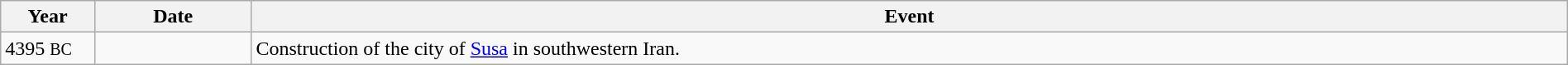<table class="wikitable" width="100%">
<tr>
<th style="width:6%">Year</th>
<th style="width:10%">Date</th>
<th>Event</th>
</tr>
<tr>
<td 4300s BC>4395 <small>BC</small></td>
<td></td>
<td>Construction of the city of <a href='#'>Susa</a> in southwestern Iran.</td>
</tr>
</table>
